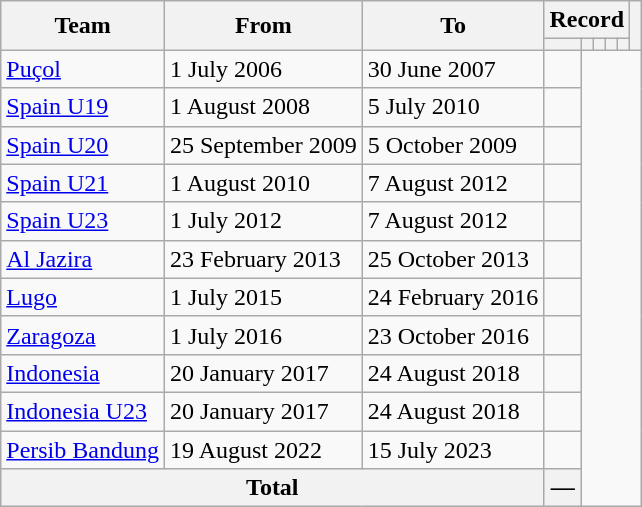<table class=wikitable style="text-align:center">
<tr>
<th rowspan=2>Team</th>
<th rowspan=2>From</th>
<th rowspan=2>To</th>
<th colspan=5>Record</th>
<th rowspan=2></th>
</tr>
<tr>
<th></th>
<th></th>
<th></th>
<th></th>
<th></th>
</tr>
<tr>
<td align=left><a href='#'>Puçol</a></td>
<td align=left>1 July 2006</td>
<td align=left>30 June 2007<br></td>
<td></td>
</tr>
<tr>
<td align=left><a href='#'>Spain U19</a></td>
<td align=left>1 August 2008</td>
<td align=left>5 July 2010<br></td>
<td></td>
</tr>
<tr>
<td align=left><a href='#'>Spain U20</a></td>
<td align=left>25 September 2009</td>
<td align=left>5 October 2009<br></td>
<td></td>
</tr>
<tr>
<td align=left><a href='#'>Spain U21</a></td>
<td align=left>1 August 2010</td>
<td align=left>7 August 2012<br></td>
<td></td>
</tr>
<tr>
<td align=left><a href='#'>Spain U23</a></td>
<td align=left>1 July 2012</td>
<td align=left>7 August 2012<br></td>
<td></td>
</tr>
<tr>
<td align=left><a href='#'>Al Jazira</a></td>
<td align=left>23 February 2013</td>
<td align=left>25 October 2013<br></td>
<td></td>
</tr>
<tr>
<td align=left><a href='#'>Lugo</a></td>
<td align=left>1 July 2015</td>
<td align=left>24 February 2016<br></td>
<td></td>
</tr>
<tr>
<td align=left><a href='#'>Zaragoza</a></td>
<td align=left>1 July 2016</td>
<td align=left>23 October 2016<br></td>
<td></td>
</tr>
<tr>
<td align=left><a href='#'>Indonesia</a></td>
<td align=left>20 January 2017</td>
<td align=left>24 August 2018<br></td>
<td></td>
</tr>
<tr>
<td align=left><a href='#'>Indonesia U23</a></td>
<td align=left>20 January 2017</td>
<td align=left>24 August 2018<br></td>
<td></td>
</tr>
<tr>
<td align=left><a href='#'>Persib Bandung</a></td>
<td align=left>19 August 2022</td>
<td align=left>15 July 2023<br></td>
<td></td>
</tr>
<tr>
<th colspan=3>Total<br></th>
<th>—</th>
</tr>
</table>
